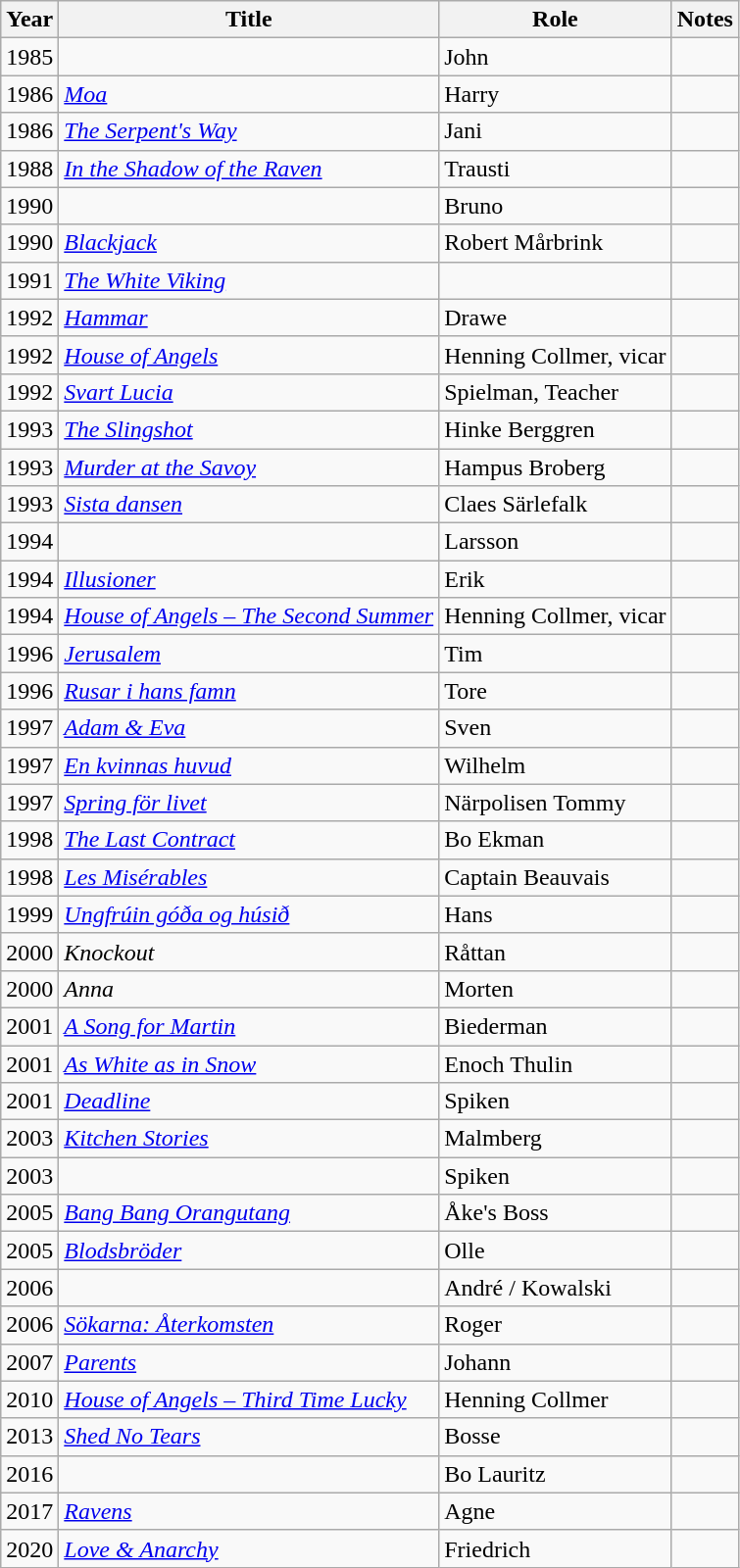<table class="wikitable">
<tr>
<th>Year</th>
<th>Title</th>
<th>Role</th>
<th>Notes</th>
</tr>
<tr>
<td>1985</td>
<td><em></em></td>
<td>John</td>
<td></td>
</tr>
<tr>
<td>1986</td>
<td><em><a href='#'>Moa</a></em></td>
<td>Harry</td>
<td></td>
</tr>
<tr>
<td>1986</td>
<td><em><a href='#'>The Serpent's Way</a></em></td>
<td>Jani</td>
<td></td>
</tr>
<tr>
<td>1988</td>
<td><em><a href='#'>In the Shadow of the Raven</a></em></td>
<td>Trausti</td>
<td></td>
</tr>
<tr>
<td>1990</td>
<td><em></em></td>
<td>Bruno</td>
<td></td>
</tr>
<tr>
<td>1990</td>
<td><em><a href='#'>Blackjack</a></em></td>
<td>Robert Mårbrink</td>
<td></td>
</tr>
<tr>
<td>1991</td>
<td><em><a href='#'>The White Viking</a></em></td>
<td></td>
<td></td>
</tr>
<tr>
<td>1992</td>
<td><em><a href='#'>Hammar</a></em></td>
<td>Drawe</td>
<td></td>
</tr>
<tr>
<td>1992</td>
<td><em><a href='#'>House of Angels</a></em></td>
<td>Henning Collmer, vicar</td>
<td></td>
</tr>
<tr>
<td>1992</td>
<td><em><a href='#'>Svart Lucia</a></em></td>
<td>Spielman, Teacher</td>
<td></td>
</tr>
<tr>
<td>1993</td>
<td><em><a href='#'>The Slingshot</a></em></td>
<td>Hinke Berggren</td>
<td></td>
</tr>
<tr>
<td>1993</td>
<td><em><a href='#'>Murder at the Savoy</a></em></td>
<td>Hampus Broberg</td>
<td></td>
</tr>
<tr>
<td>1993</td>
<td><em><a href='#'>Sista dansen</a></em></td>
<td>Claes Särlefalk</td>
<td></td>
</tr>
<tr>
<td>1994</td>
<td><em></em></td>
<td>Larsson</td>
<td></td>
</tr>
<tr>
<td>1994</td>
<td><em><a href='#'>Illusioner</a></em></td>
<td>Erik</td>
<td></td>
</tr>
<tr>
<td>1994</td>
<td><em><a href='#'>House of Angels – The Second Summer</a></em></td>
<td>Henning Collmer, vicar</td>
<td></td>
</tr>
<tr>
<td>1996</td>
<td><em><a href='#'>Jerusalem</a></em></td>
<td>Tim</td>
<td></td>
</tr>
<tr>
<td>1996</td>
<td><em><a href='#'>Rusar i hans famn</a></em></td>
<td>Tore</td>
<td></td>
</tr>
<tr>
<td>1997</td>
<td><em><a href='#'>Adam & Eva</a></em></td>
<td>Sven</td>
<td></td>
</tr>
<tr>
<td>1997</td>
<td><em><a href='#'>En kvinnas huvud</a></em></td>
<td>Wilhelm</td>
<td></td>
</tr>
<tr>
<td>1997</td>
<td><em><a href='#'>Spring för livet</a></em></td>
<td>Närpolisen Tommy</td>
<td></td>
</tr>
<tr>
<td>1998</td>
<td><em><a href='#'>The Last Contract</a></em></td>
<td>Bo Ekman</td>
<td></td>
</tr>
<tr>
<td>1998</td>
<td><em><a href='#'>Les Misérables</a></em></td>
<td>Captain Beauvais</td>
<td></td>
</tr>
<tr>
<td>1999</td>
<td><em><a href='#'>Ungfrúin góða og húsið</a></em></td>
<td>Hans</td>
<td></td>
</tr>
<tr>
<td>2000</td>
<td><em>Knockout</em></td>
<td>Råttan</td>
<td></td>
</tr>
<tr>
<td>2000</td>
<td><em>Anna</em></td>
<td>Morten</td>
<td></td>
</tr>
<tr>
<td>2001</td>
<td><em><a href='#'>A Song for Martin</a></em></td>
<td>Biederman</td>
<td></td>
</tr>
<tr>
<td>2001</td>
<td><em><a href='#'>As White as in Snow</a></em></td>
<td>Enoch Thulin</td>
<td></td>
</tr>
<tr>
<td>2001</td>
<td><em><a href='#'>Deadline</a></em></td>
<td>Spiken</td>
<td></td>
</tr>
<tr>
<td>2003</td>
<td><em><a href='#'>Kitchen Stories</a></em></td>
<td>Malmberg</td>
<td></td>
</tr>
<tr>
<td>2003</td>
<td><em></em></td>
<td>Spiken</td>
<td></td>
</tr>
<tr>
<td>2005</td>
<td><em><a href='#'>Bang Bang Orangutang</a></em></td>
<td>Åke's Boss</td>
<td></td>
</tr>
<tr>
<td>2005</td>
<td><em><a href='#'>Blodsbröder</a></em></td>
<td>Olle</td>
<td></td>
</tr>
<tr>
<td>2006</td>
<td><em></em></td>
<td>André / Kowalski</td>
<td></td>
</tr>
<tr>
<td>2006</td>
<td><em><a href='#'>Sökarna: Återkomsten</a></em></td>
<td>Roger</td>
<td></td>
</tr>
<tr>
<td>2007</td>
<td><em><a href='#'>Parents</a></em></td>
<td>Johann</td>
<td></td>
</tr>
<tr>
<td>2010</td>
<td><em><a href='#'>House of Angels – Third Time Lucky</a></em></td>
<td>Henning Collmer</td>
<td></td>
</tr>
<tr>
<td>2013</td>
<td><em><a href='#'>Shed No Tears</a></em></td>
<td>Bosse</td>
<td></td>
</tr>
<tr>
<td>2016</td>
<td><em></em></td>
<td>Bo Lauritz</td>
<td></td>
</tr>
<tr>
<td>2017</td>
<td><em><a href='#'>Ravens</a></em></td>
<td>Agne</td>
<td></td>
</tr>
<tr>
<td>2020</td>
<td><em><a href='#'>Love & Anarchy</a></em></td>
<td>Friedrich</td>
<td></td>
</tr>
</table>
